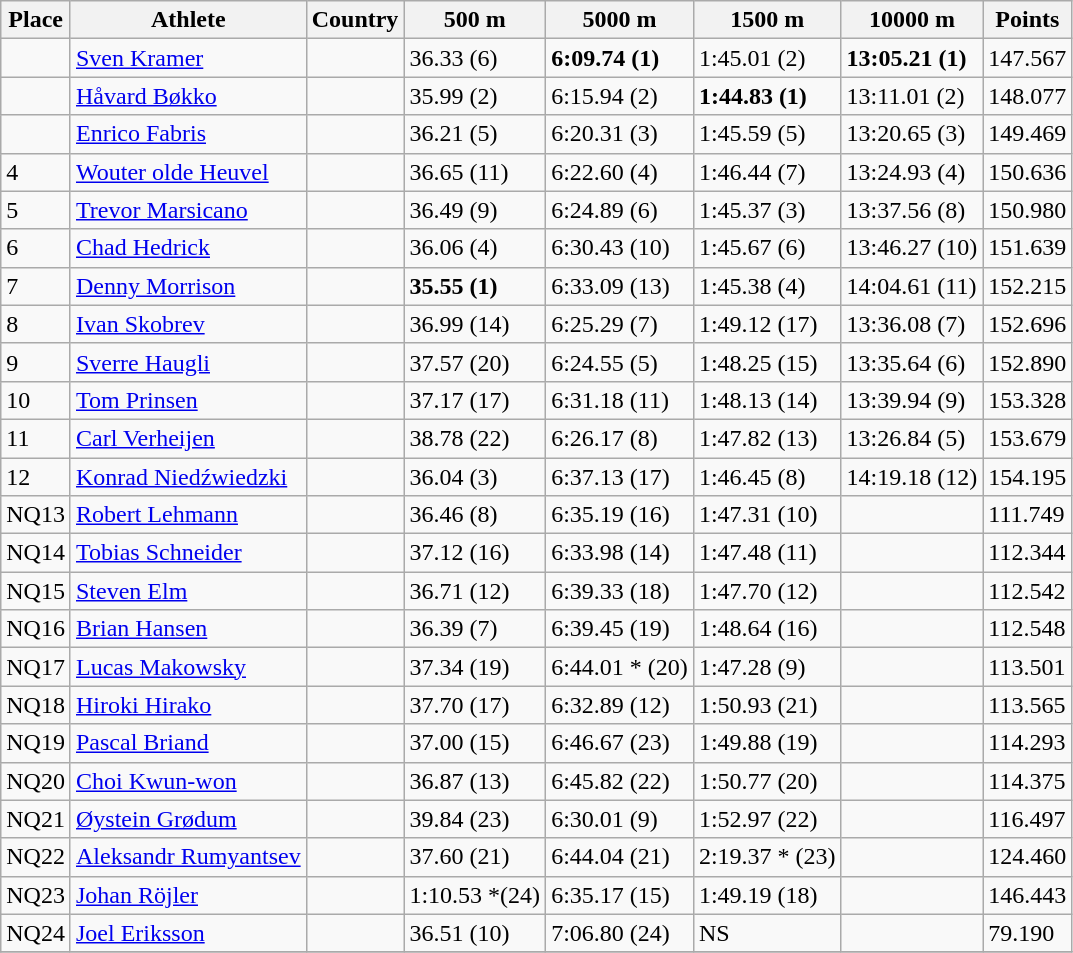<table class="wikitable">
<tr>
<th>Place</th>
<th>Athlete</th>
<th>Country</th>
<th>500 m</th>
<th>5000 m</th>
<th>1500 m</th>
<th>10000 m</th>
<th>Points</th>
</tr>
<tr>
<td></td>
<td><a href='#'>Sven Kramer</a></td>
<td></td>
<td>36.33 (6)</td>
<td><strong>6:09.74 (1)</strong></td>
<td>1:45.01 (2)</td>
<td><strong>13:05.21 (1)</strong></td>
<td>147.567</td>
</tr>
<tr>
<td></td>
<td><a href='#'>Håvard Bøkko</a></td>
<td></td>
<td>35.99 (2)</td>
<td>6:15.94 (2)</td>
<td><strong>1:44.83 (1)</strong></td>
<td>13:11.01 (2)</td>
<td>148.077</td>
</tr>
<tr>
<td></td>
<td><a href='#'>Enrico Fabris</a></td>
<td></td>
<td>36.21 (5)</td>
<td>6:20.31 (3)</td>
<td>1:45.59 (5)</td>
<td>13:20.65 (3)</td>
<td>149.469</td>
</tr>
<tr>
<td>4</td>
<td><a href='#'>Wouter olde Heuvel</a></td>
<td></td>
<td>36.65 (11)</td>
<td>6:22.60 (4)</td>
<td>1:46.44 (7)</td>
<td>13:24.93 (4)</td>
<td>150.636</td>
</tr>
<tr>
<td>5</td>
<td><a href='#'>Trevor Marsicano</a></td>
<td></td>
<td>36.49 (9)</td>
<td>6:24.89 (6)</td>
<td>1:45.37 (3)</td>
<td>13:37.56 (8)</td>
<td>150.980</td>
</tr>
<tr>
<td>6</td>
<td><a href='#'>Chad Hedrick</a></td>
<td></td>
<td>36.06 (4)</td>
<td>6:30.43 (10)</td>
<td>1:45.67 (6)</td>
<td>13:46.27 (10)</td>
<td>151.639</td>
</tr>
<tr>
<td>7</td>
<td><a href='#'>Denny Morrison</a></td>
<td></td>
<td><strong>35.55 (1)</strong></td>
<td>6:33.09 (13)</td>
<td>1:45.38 (4)</td>
<td>14:04.61 (11)</td>
<td>152.215</td>
</tr>
<tr>
<td>8</td>
<td><a href='#'>Ivan Skobrev</a></td>
<td></td>
<td>36.99 (14)</td>
<td>6:25.29 (7)</td>
<td>1:49.12 (17)</td>
<td>13:36.08 (7)</td>
<td>152.696</td>
</tr>
<tr>
<td>9</td>
<td><a href='#'>Sverre Haugli</a></td>
<td></td>
<td>37.57 (20)</td>
<td>6:24.55 (5)</td>
<td>1:48.25 (15)</td>
<td>13:35.64 (6)</td>
<td>152.890</td>
</tr>
<tr>
<td>10</td>
<td><a href='#'>Tom Prinsen</a></td>
<td></td>
<td>37.17 (17)</td>
<td>6:31.18 (11)</td>
<td>1:48.13 (14)</td>
<td>13:39.94 (9)</td>
<td>153.328</td>
</tr>
<tr>
<td>11</td>
<td><a href='#'>Carl Verheijen</a></td>
<td></td>
<td>38.78 (22)</td>
<td>6:26.17 (8)</td>
<td>1:47.82  (13)</td>
<td>13:26.84 (5)</td>
<td>153.679</td>
</tr>
<tr>
<td>12</td>
<td><a href='#'>Konrad Niedźwiedzki</a></td>
<td></td>
<td>36.04 (3)</td>
<td>6:37.13 (17)</td>
<td>1:46.45 (8)</td>
<td>14:19.18 (12)</td>
<td>154.195</td>
</tr>
<tr>
<td>NQ13</td>
<td><a href='#'>Robert Lehmann</a></td>
<td></td>
<td>36.46 (8)</td>
<td>6:35.19 (16)</td>
<td>1:47.31 (10)</td>
<td></td>
<td>111.749</td>
</tr>
<tr>
<td>NQ14</td>
<td><a href='#'>Tobias Schneider</a></td>
<td></td>
<td>37.12 (16)</td>
<td>6:33.98 (14)</td>
<td>1:47.48 (11)</td>
<td></td>
<td>112.344</td>
</tr>
<tr>
<td>NQ15</td>
<td><a href='#'>Steven Elm</a></td>
<td></td>
<td>36.71 (12)</td>
<td>6:39.33 (18)</td>
<td>1:47.70 (12)</td>
<td></td>
<td>112.542</td>
</tr>
<tr>
<td>NQ16</td>
<td><a href='#'>Brian Hansen</a></td>
<td></td>
<td>36.39 (7)</td>
<td>6:39.45 (19)</td>
<td>1:48.64 (16)</td>
<td></td>
<td>112.548</td>
</tr>
<tr>
<td>NQ17</td>
<td><a href='#'>Lucas Makowsky</a></td>
<td></td>
<td>37.34 (19)</td>
<td>6:44.01 * (20)</td>
<td>1:47.28 (9)</td>
<td></td>
<td>113.501</td>
</tr>
<tr>
<td>NQ18</td>
<td><a href='#'>Hiroki Hirako</a></td>
<td></td>
<td>37.70 (17)</td>
<td>6:32.89 (12)</td>
<td>1:50.93 (21)</td>
<td></td>
<td>113.565</td>
</tr>
<tr>
<td>NQ19</td>
<td><a href='#'>Pascal Briand</a></td>
<td></td>
<td>37.00 (15)</td>
<td>6:46.67 (23)</td>
<td>1:49.88 (19)</td>
<td></td>
<td>114.293</td>
</tr>
<tr>
<td>NQ20</td>
<td><a href='#'>Choi Kwun-won</a></td>
<td></td>
<td>36.87 (13)</td>
<td>6:45.82 (22)</td>
<td>1:50.77 (20)</td>
<td></td>
<td>114.375</td>
</tr>
<tr>
<td>NQ21</td>
<td><a href='#'>Øystein Grødum</a></td>
<td></td>
<td>39.84 (23)</td>
<td>6:30.01 (9)</td>
<td>1:52.97 (22)</td>
<td></td>
<td>116.497</td>
</tr>
<tr>
<td>NQ22</td>
<td><a href='#'>Aleksandr Rumyantsev</a></td>
<td></td>
<td>37.60 (21)</td>
<td>6:44.04 (21)</td>
<td>2:19.37 * (23)</td>
<td></td>
<td>124.460</td>
</tr>
<tr>
<td>NQ23</td>
<td><a href='#'>Johan Röjler</a></td>
<td></td>
<td>1:10.53 *(24)</td>
<td>6:35.17 (15)</td>
<td>1:49.19 (18)</td>
<td></td>
<td>146.443</td>
</tr>
<tr>
<td>NQ24</td>
<td><a href='#'>Joel Eriksson</a></td>
<td></td>
<td>36.51 (10)</td>
<td>7:06.80 (24)</td>
<td>NS</td>
<td></td>
<td>79.190</td>
</tr>
<tr>
</tr>
</table>
